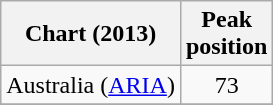<table class="wikitable sortable">
<tr>
<th>Chart (2013)</th>
<th>Peak<br>position</th>
</tr>
<tr>
<td>Australia (<a href='#'>ARIA</a>)</td>
<td style="text-align:center;">73</td>
</tr>
<tr>
</tr>
<tr>
</tr>
<tr>
</tr>
<tr>
</tr>
<tr>
</tr>
<tr>
</tr>
<tr>
</tr>
</table>
